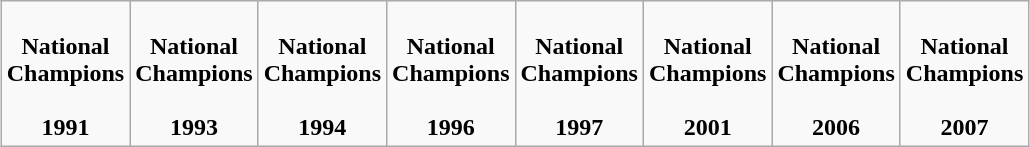<table class="wikitable" style="text-align:center; margin:0.5em auto;">
<tr>
<td><br><strong>National<br>Champions<br><br>1991</strong></td>
<td><br><strong>National<br>Champions<br><br>1993</strong></td>
<td><br><strong>National<br>Champions<br><br>1994</strong></td>
<td><br><strong>National<br>Champions<br><br>1996</strong></td>
<td><br><strong>National<br>Champions<br><br>1997</strong></td>
<td><br><strong>National<br>Champions<br><br>2001</strong></td>
<td><br><strong>National<br>Champions<br><br>2006</strong></td>
<td><br><strong>National<br>Champions<br><br>2007</strong></td>
</tr>
</table>
